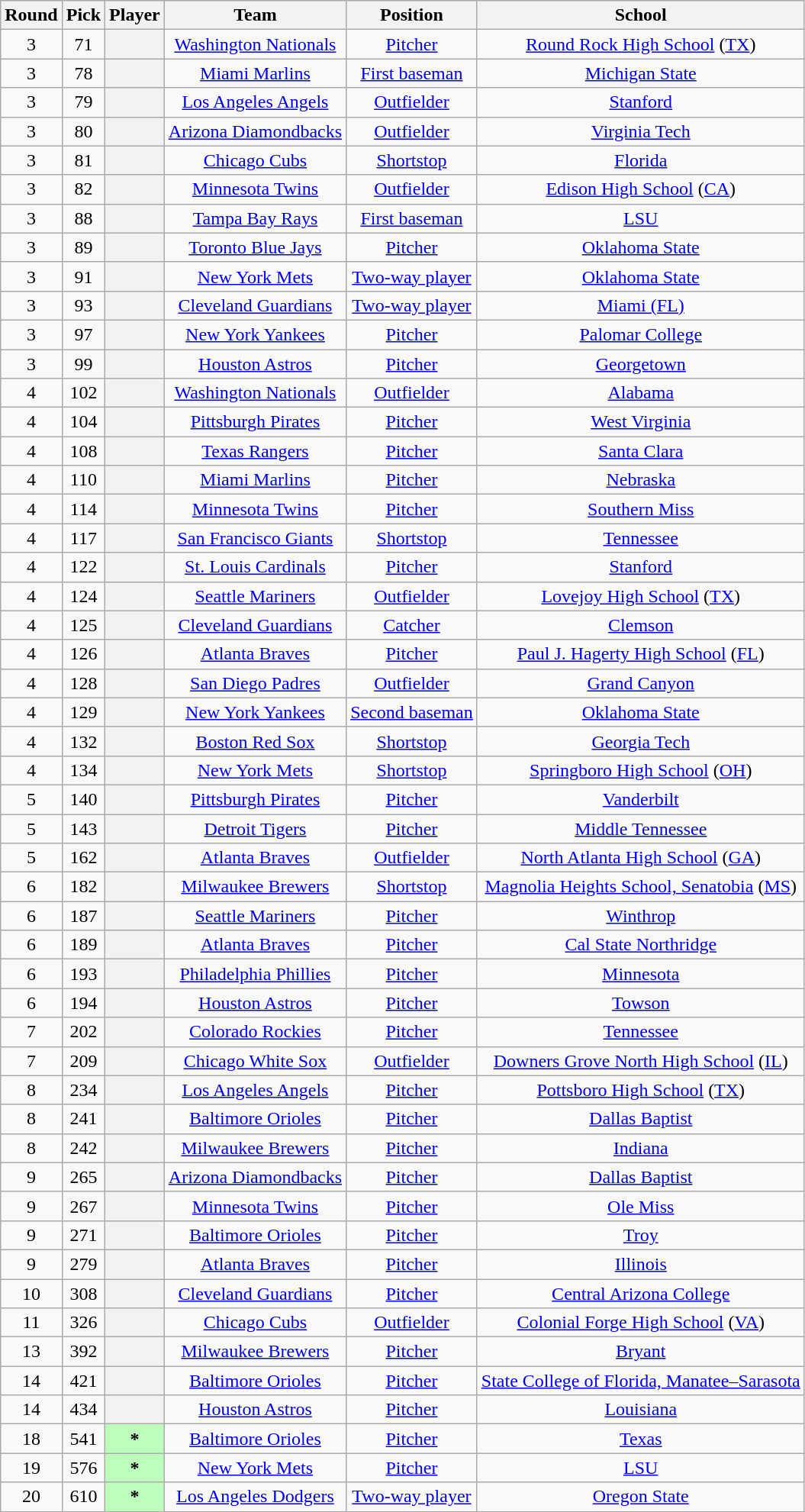<table class="wikitable sortable plainrowheaders" style="text-align:center; width=74%">
<tr>
<th scope="col">Round</th>
<th scope="col">Pick</th>
<th scope="col">Player</th>
<th scope="col">Team</th>
<th scope="col">Position</th>
<th scope="col">School</th>
</tr>
<tr>
<td>3</td>
<td>71</td>
<th scope="row" style="text-align:center"></th>
<td><a href='#'>Washington Nationals</a></td>
<td><a href='#'>Pitcher</a></td>
<td><a href='#'>Round Rock High School</a> (<a href='#'>TX</a>)</td>
</tr>
<tr>
<td>3</td>
<td>78</td>
<th scope="row" style="text-align:center"></th>
<td><a href='#'>Miami Marlins</a></td>
<td><a href='#'>First baseman</a></td>
<td><a href='#'>Michigan State</a></td>
</tr>
<tr>
<td>3</td>
<td>79</td>
<th scope="row" style="text-align:center"></th>
<td><a href='#'>Los Angeles Angels</a></td>
<td><a href='#'>Outfielder</a></td>
<td><a href='#'>Stanford</a></td>
</tr>
<tr>
<td>3</td>
<td>80</td>
<th scope="row" style="text-align:center"></th>
<td><a href='#'>Arizona Diamondbacks</a></td>
<td><a href='#'>Outfielder</a></td>
<td><a href='#'>Virginia Tech</a></td>
</tr>
<tr>
<td>3</td>
<td>81</td>
<th scope="row" style="text-align:center"></th>
<td><a href='#'>Chicago Cubs</a></td>
<td><a href='#'>Shortstop</a></td>
<td><a href='#'>Florida</a></td>
</tr>
<tr>
<td>3</td>
<td>82</td>
<th scope="row" style="text-align:center"></th>
<td><a href='#'>Minnesota Twins</a></td>
<td><a href='#'>Outfielder</a></td>
<td><a href='#'>Edison High School</a> (<a href='#'>CA</a>)</td>
</tr>
<tr>
<td>3</td>
<td>88</td>
<th scope="row" style="text-align:center"></th>
<td><a href='#'>Tampa Bay Rays</a></td>
<td><a href='#'>First baseman</a></td>
<td><a href='#'>LSU</a></td>
</tr>
<tr>
<td>3</td>
<td>89</td>
<th scope="row" style="text-align:center"></th>
<td><a href='#'>Toronto Blue Jays</a></td>
<td><a href='#'>Pitcher</a></td>
<td><a href='#'>Oklahoma State</a></td>
</tr>
<tr>
<td>3</td>
<td>91</td>
<th scope="row" style="text-align:center"></th>
<td><a href='#'>New York Mets</a></td>
<td><a href='#'>Two-way player</a></td>
<td><a href='#'>Oklahoma State</a></td>
</tr>
<tr>
<td>3</td>
<td>93</td>
<th scope="row" style="text-align:center"></th>
<td><a href='#'>Cleveland Guardians</a></td>
<td><a href='#'>Two-way player</a></td>
<td><a href='#'>Miami (FL)</a></td>
</tr>
<tr>
<td>3</td>
<td>97</td>
<th scope="row" style="text-align:center"></th>
<td><a href='#'>New York Yankees</a></td>
<td><a href='#'>Pitcher</a></td>
<td><a href='#'>Palomar College</a></td>
</tr>
<tr>
<td>3</td>
<td>99</td>
<th scope="row" style="text-align:center"></th>
<td><a href='#'>Houston Astros</a></td>
<td><a href='#'>Pitcher</a></td>
<td><a href='#'>Georgetown</a></td>
</tr>
<tr>
<td>4</td>
<td>102</td>
<th scope="row" style="text-align:center"></th>
<td><a href='#'>Washington Nationals</a></td>
<td><a href='#'>Outfielder</a></td>
<td><a href='#'>Alabama</a></td>
</tr>
<tr>
<td>4</td>
<td>104</td>
<th scope="row" style="text-align:center"></th>
<td><a href='#'>Pittsburgh Pirates</a></td>
<td><a href='#'>Pitcher</a></td>
<td><a href='#'>West Virginia</a></td>
</tr>
<tr>
<td>4</td>
<td>108</td>
<th scope="row" style="text-align:center"></th>
<td><a href='#'>Texas Rangers</a></td>
<td><a href='#'>Pitcher</a></td>
<td><a href='#'>Santa Clara</a></td>
</tr>
<tr>
<td>4</td>
<td>110</td>
<th scope="row" style="text-align:center"></th>
<td><a href='#'>Miami Marlins</a></td>
<td><a href='#'>Pitcher</a></td>
<td><a href='#'>Nebraska</a></td>
</tr>
<tr>
<td>4</td>
<td>114</td>
<th scope="row" style="text-align:center"></th>
<td><a href='#'>Minnesota Twins</a></td>
<td><a href='#'>Pitcher</a></td>
<td><a href='#'>Southern Miss</a></td>
</tr>
<tr>
<td>4</td>
<td>117</td>
<th scope="row" style="text-align:center"></th>
<td><a href='#'>San Francisco Giants</a></td>
<td><a href='#'>Shortstop</a></td>
<td><a href='#'>Tennessee</a></td>
</tr>
<tr>
<td>4</td>
<td>122</td>
<th scope="row" style="text-align:center"></th>
<td><a href='#'>St. Louis Cardinals</a></td>
<td><a href='#'>Pitcher</a></td>
<td><a href='#'>Stanford</a></td>
</tr>
<tr>
<td>4</td>
<td>124</td>
<th scope="row" style="text-align:center"></th>
<td><a href='#'>Seattle Mariners</a></td>
<td><a href='#'>Outfielder</a></td>
<td><a href='#'>Lovejoy High School</a> (<a href='#'>TX</a>)</td>
</tr>
<tr>
<td>4</td>
<td>125</td>
<th scope="row" style="text-align:center"></th>
<td><a href='#'>Cleveland Guardians</a></td>
<td><a href='#'>Catcher</a></td>
<td><a href='#'>Clemson</a></td>
</tr>
<tr>
<td>4</td>
<td>126</td>
<th scope="row" style="text-align:center"></th>
<td><a href='#'>Atlanta Braves</a></td>
<td><a href='#'>Pitcher</a></td>
<td><a href='#'>Paul J. Hagerty High School</a> (<a href='#'>FL</a>)</td>
</tr>
<tr>
<td>4</td>
<td>128</td>
<th scope="row" style="text-align:center"></th>
<td><a href='#'>San Diego Padres</a></td>
<td><a href='#'>Outfielder</a></td>
<td><a href='#'>Grand Canyon</a></td>
</tr>
<tr>
<td>4</td>
<td>129</td>
<th scope="row" style="text-align:center"></th>
<td><a href='#'>New York Yankees</a></td>
<td><a href='#'>Second baseman</a></td>
<td><a href='#'>Oklahoma State</a></td>
</tr>
<tr>
<td>4</td>
<td>132</td>
<th scope="row" style="text-align:center"></th>
<td><a href='#'>Boston Red Sox</a></td>
<td><a href='#'>Shortstop</a></td>
<td><a href='#'>Georgia Tech</a></td>
</tr>
<tr>
<td>4</td>
<td>134</td>
<th scope="row" style="text-align:center"></th>
<td><a href='#'>New York Mets</a></td>
<td><a href='#'>Shortstop</a></td>
<td><a href='#'>Springboro High School</a> (<a href='#'>OH</a>)</td>
</tr>
<tr>
<td>5</td>
<td>140</td>
<th scope="row" style="text-align:center"></th>
<td><a href='#'>Pittsburgh Pirates</a></td>
<td><a href='#'>Pitcher</a></td>
<td><a href='#'>Vanderbilt</a></td>
</tr>
<tr>
<td>5</td>
<td>143</td>
<th scope="row" style="text-align:center"></th>
<td><a href='#'>Detroit Tigers</a></td>
<td><a href='#'>Pitcher</a></td>
<td><a href='#'>Middle Tennessee</a></td>
</tr>
<tr>
<td>5</td>
<td>162</td>
<th scope="row" style="text-align:center"></th>
<td><a href='#'>Atlanta Braves</a></td>
<td><a href='#'>Outfielder</a></td>
<td><a href='#'>North Atlanta High School</a> (<a href='#'>GA</a>)</td>
</tr>
<tr>
<td>6</td>
<td>182</td>
<th scope="row" style="text-align:center"></th>
<td><a href='#'>Milwaukee Brewers</a></td>
<td><a href='#'>Shortstop</a></td>
<td><a href='#'>Magnolia Heights School, Senatobia</a> (<a href='#'>MS</a>)</td>
</tr>
<tr>
<td>6</td>
<td>187</td>
<th scope="row" style="text-align:center"></th>
<td><a href='#'>Seattle Mariners</a></td>
<td><a href='#'>Pitcher</a></td>
<td><a href='#'>Winthrop</a></td>
</tr>
<tr>
<td>6</td>
<td>189</td>
<th scope="row" style="text-align:center"></th>
<td><a href='#'>Atlanta Braves</a></td>
<td><a href='#'>Pitcher</a></td>
<td><a href='#'>Cal State Northridge</a></td>
</tr>
<tr>
<td>6</td>
<td>193</td>
<th scope="row" style="text-align:center"></th>
<td><a href='#'>Philadelphia Phillies</a></td>
<td><a href='#'>Pitcher</a></td>
<td><a href='#'>Minnesota</a></td>
</tr>
<tr>
<td>6</td>
<td>194</td>
<th scope="row" style="text-align:center"></th>
<td><a href='#'>Houston Astros</a></td>
<td><a href='#'>Pitcher</a></td>
<td><a href='#'>Towson</a></td>
</tr>
<tr>
<td>7</td>
<td>202</td>
<th scope="row" style="text-align:center"></th>
<td><a href='#'>Colorado Rockies</a></td>
<td><a href='#'>Pitcher</a></td>
<td><a href='#'>Tennessee</a></td>
</tr>
<tr>
<td>7</td>
<td>209</td>
<th scope="row" style="text-align:center"></th>
<td><a href='#'>Chicago White Sox</a></td>
<td><a href='#'>Outfielder</a></td>
<td><a href='#'>Downers Grove North High School</a> (<a href='#'>IL</a>)</td>
</tr>
<tr>
<td>8</td>
<td>234</td>
<th scope="row" style="text-align:center"></th>
<td><a href='#'>Los Angeles Angels</a></td>
<td><a href='#'>Pitcher</a></td>
<td><a href='#'>Pottsboro High School</a> (<a href='#'>TX</a>)</td>
</tr>
<tr>
<td>8</td>
<td>241</td>
<th scope="row" style="text-align:center"></th>
<td><a href='#'>Baltimore Orioles</a></td>
<td><a href='#'>Pitcher</a></td>
<td><a href='#'>Dallas Baptist</a></td>
</tr>
<tr>
<td>8</td>
<td>242</td>
<th scope="row" style="text-align:center"></th>
<td><a href='#'>Milwaukee Brewers</a></td>
<td><a href='#'>Pitcher</a></td>
<td><a href='#'>Indiana</a></td>
</tr>
<tr>
<td>9</td>
<td>265</td>
<th scope="row" style="text-align:center"></th>
<td><a href='#'>Arizona Diamondbacks</a></td>
<td><a href='#'>Pitcher</a></td>
<td><a href='#'>Dallas Baptist</a></td>
</tr>
<tr>
<td>9</td>
<td>267</td>
<th scope="row" style="text-align:center"></th>
<td><a href='#'>Minnesota Twins</a></td>
<td><a href='#'>Pitcher</a></td>
<td><a href='#'>Ole Miss</a></td>
</tr>
<tr>
<td>9</td>
<td>271</td>
<th scope="row" style="text-align:center"></th>
<td><a href='#'>Baltimore Orioles</a></td>
<td><a href='#'>Pitcher</a></td>
<td><a href='#'>Troy</a></td>
</tr>
<tr>
<td>9</td>
<td>279</td>
<th scope="row" style="text-align:center"></th>
<td><a href='#'>Atlanta Braves</a></td>
<td><a href='#'>Pitcher</a></td>
<td><a href='#'>Illinois</a></td>
</tr>
<tr>
<td>10</td>
<td>308</td>
<th scope="row" style="text-align:center"></th>
<td><a href='#'>Cleveland Guardians</a></td>
<td><a href='#'>Pitcher</a></td>
<td><a href='#'>Central Arizona College</a></td>
</tr>
<tr>
<td>11</td>
<td>326</td>
<th scope="row" style="text-align:center"></th>
<td><a href='#'>Chicago Cubs</a></td>
<td><a href='#'>Outfielder</a></td>
<td><a href='#'>Colonial Forge High School</a> (<a href='#'>VA</a>)</td>
</tr>
<tr>
<td>13</td>
<td>392</td>
<th scope="row" style="text-align:center"></th>
<td><a href='#'>Milwaukee Brewers</a></td>
<td><a href='#'>Pitcher</a></td>
<td><a href='#'>Bryant</a></td>
</tr>
<tr>
<td>14</td>
<td>421</td>
<th scope="row" style="text-align:center"></th>
<td><a href='#'>Baltimore Orioles</a></td>
<td><a href='#'>Pitcher</a></td>
<td><a href='#'>State College of Florida, Manatee–Sarasota</a></td>
</tr>
<tr>
<td>14</td>
<td>434</td>
<th scope="row" style="text-align:center"></th>
<td><a href='#'>Houston Astros</a></td>
<td><a href='#'>Pitcher</a></td>
<td><a href='#'>Louisiana</a></td>
</tr>
<tr>
<td>18</td>
<td>541</td>
<th scope="row" style="text-align:center; background:#bfb;">*</th>
<td><a href='#'>Baltimore Orioles</a></td>
<td><a href='#'>Pitcher</a></td>
<td><a href='#'>Texas</a></td>
</tr>
<tr>
<td>19</td>
<td>576</td>
<th scope="row" style="text-align:center; background:#bfb;">*</th>
<td><a href='#'>New York Mets</a></td>
<td><a href='#'>Pitcher</a></td>
<td><a href='#'>LSU</a></td>
</tr>
<tr>
<td>20</td>
<td>610</td>
<th scope="row" style="text-align:center; background:#bfb;">*</th>
<td><a href='#'>Los Angeles Dodgers</a></td>
<td><a href='#'>Two-way player</a></td>
<td><a href='#'>Oregon State</a></td>
</tr>
</table>
